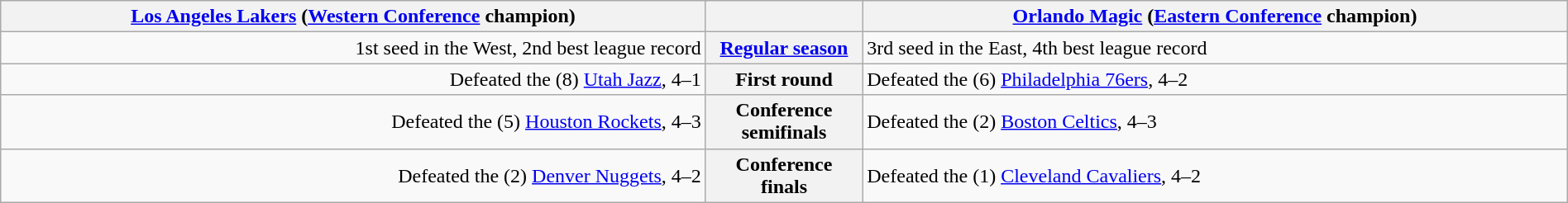<table width=100% border=0 class=wikitable>
<tr valign=top>
<th colspan=2 width=45%><a href='#'>Los Angeles Lakers</a> (<a href='#'>Western Conference</a> champion)</th>
<th></th>
<th colspan=2 width=45%><a href='#'>Orlando Magic</a> (<a href='#'>Eastern Conference</a> champion)</th>
</tr>
<tr>
<td align=right>1st seed in the West, 2nd best league record</td>
<th colspan=2><a href='#'>Regular season</a></th>
<td align=left>3rd seed in the East, 4th best league record</td>
</tr>
<tr>
<td align=right>Defeated the (8) <a href='#'>Utah Jazz</a>, 4–1</td>
<th colspan=2>First round</th>
<td align=left>Defeated the (6) <a href='#'>Philadelphia 76ers</a>, 4–2</td>
</tr>
<tr>
<td align=right>Defeated the (5) <a href='#'>Houston Rockets</a>, 4–3</td>
<th colspan=2>Conference semifinals</th>
<td align=left>Defeated the (2) <a href='#'>Boston Celtics</a>, 4–3</td>
</tr>
<tr>
<td align=right>Defeated the (2) <a href='#'>Denver Nuggets</a>, 4–2</td>
<th colspan=2>Conference finals</th>
<td align=left>Defeated the (1) <a href='#'>Cleveland Cavaliers</a>, 4–2</td>
</tr>
</table>
